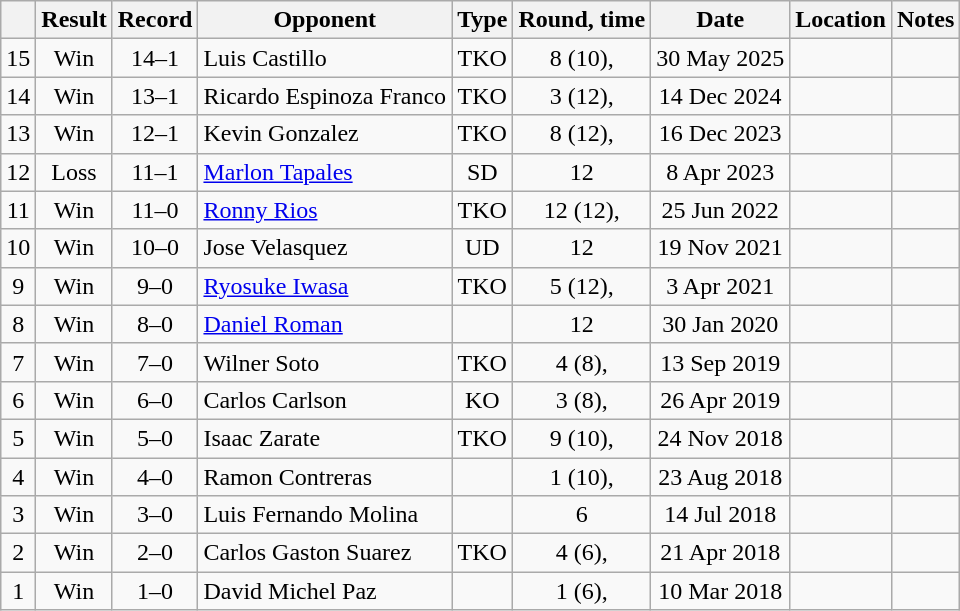<table class=wikitable style=text-align:center>
<tr>
<th></th>
<th>Result</th>
<th>Record</th>
<th>Opponent</th>
<th>Type</th>
<th>Round, time</th>
<th>Date</th>
<th>Location</th>
<th>Notes</th>
</tr>
<tr>
<td>15</td>
<td>Win</td>
<td>14–1</td>
<td align=left>Luis Castillo</td>
<td>TKO</td>
<td>8 (10), </td>
<td>30 May 2025</td>
<td align=left></td>
<td></td>
</tr>
<tr>
<td>14</td>
<td>Win</td>
<td>13–1</td>
<td align=left>Ricardo Espinoza Franco</td>
<td>TKO</td>
<td>3 (12), </td>
<td>14 Dec 2024</td>
<td align=left></td>
<td align=left></td>
</tr>
<tr>
<td>13</td>
<td>Win</td>
<td>12–1</td>
<td align=left>Kevin Gonzalez</td>
<td>TKO</td>
<td>8 (12), </td>
<td>16 Dec 2023</td>
<td align=left></td>
<td align=left></td>
</tr>
<tr>
<td>12</td>
<td>Loss</td>
<td>11–1</td>
<td align=left><a href='#'>Marlon Tapales</a></td>
<td>SD</td>
<td>12</td>
<td>8 Apr 2023</td>
<td align=left></td>
<td align=left></td>
</tr>
<tr>
<td>11</td>
<td>Win</td>
<td>11–0</td>
<td align=left><a href='#'>Ronny Rios</a></td>
<td>TKO</td>
<td>12 (12), </td>
<td>25 Jun 2022</td>
<td align=left></td>
<td align=left></td>
</tr>
<tr>
<td>10</td>
<td>Win</td>
<td>10–0</td>
<td align=left>Jose Velasquez</td>
<td>UD</td>
<td>12</td>
<td>19 Nov 2021</td>
<td align=left></td>
<td align=left></td>
</tr>
<tr>
<td>9</td>
<td>Win</td>
<td>9–0</td>
<td align=left><a href='#'>Ryosuke Iwasa</a></td>
<td>TKO</td>
<td>5 (12), </td>
<td>3 Apr 2021</td>
<td align=left></td>
<td align=left></td>
</tr>
<tr>
<td>8</td>
<td>Win</td>
<td>8–0</td>
<td align=left><a href='#'>Daniel Roman</a></td>
<td></td>
<td>12</td>
<td>30 Jan 2020</td>
<td align=left></td>
<td align=left></td>
</tr>
<tr>
<td>7</td>
<td>Win</td>
<td>7–0</td>
<td align=left>Wilner Soto</td>
<td>TKO</td>
<td>4 (8), </td>
<td>13 Sep 2019</td>
<td align=left></td>
<td align=left></td>
</tr>
<tr>
<td>6</td>
<td>Win</td>
<td>6–0</td>
<td align=left>Carlos Carlson</td>
<td>KO</td>
<td>3 (8), </td>
<td>26 Apr 2019</td>
<td align=left></td>
<td align=left></td>
</tr>
<tr>
<td>5</td>
<td>Win</td>
<td>5–0</td>
<td align=left>Isaac Zarate</td>
<td>TKO</td>
<td>9 (10), </td>
<td>24 Nov 2018</td>
<td align=left></td>
<td align=left></td>
</tr>
<tr>
<td>4</td>
<td>Win</td>
<td>4–0</td>
<td align=left>Ramon Contreras</td>
<td></td>
<td>1 (10), </td>
<td>23 Aug 2018</td>
<td align=left></td>
<td align=left></td>
</tr>
<tr>
<td>3</td>
<td>Win</td>
<td>3–0</td>
<td align=left>Luis Fernando Molina</td>
<td></td>
<td>6</td>
<td>14 Jul 2018</td>
<td align=left></td>
<td align=left></td>
</tr>
<tr>
<td>2</td>
<td>Win</td>
<td>2–0</td>
<td align=left>Carlos Gaston Suarez</td>
<td>TKO</td>
<td>4 (6), </td>
<td>21 Apr 2018</td>
<td align=left></td>
<td align=left></td>
</tr>
<tr>
<td>1</td>
<td>Win</td>
<td>1–0</td>
<td align=left>David Michel Paz</td>
<td></td>
<td>1 (6), </td>
<td>10 Mar 2018</td>
<td align=left></td>
<td align=left></td>
</tr>
</table>
